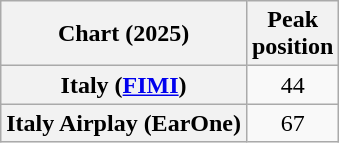<table class="wikitable sortable plainrowheaders" style="text-align:center;">
<tr>
<th scope="col">Chart (2025)</th>
<th scope="col">Peak<br>position</th>
</tr>
<tr>
<th scope="row">Italy (<a href='#'>FIMI</a>)</th>
<td>44</td>
</tr>
<tr>
<th scope="row">Italy Airplay (EarOne)</th>
<td>67</td>
</tr>
</table>
